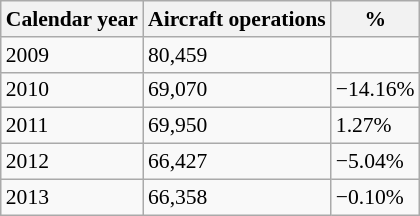<table class="wikitable sortable" style="font-size: 90%;">
<tr>
<th>Calendar year</th>
<th>Aircraft operations</th>
<th>%</th>
</tr>
<tr>
<td>2009</td>
<td>80,459</td>
<td></td>
</tr>
<tr>
<td>2010</td>
<td>69,070</td>
<td>−14.16%</td>
</tr>
<tr>
<td>2011</td>
<td>69,950</td>
<td>1.27%</td>
</tr>
<tr>
<td>2012</td>
<td>66,427</td>
<td>−5.04%</td>
</tr>
<tr>
<td>2013</td>
<td>66,358</td>
<td>−0.10%</td>
</tr>
</table>
